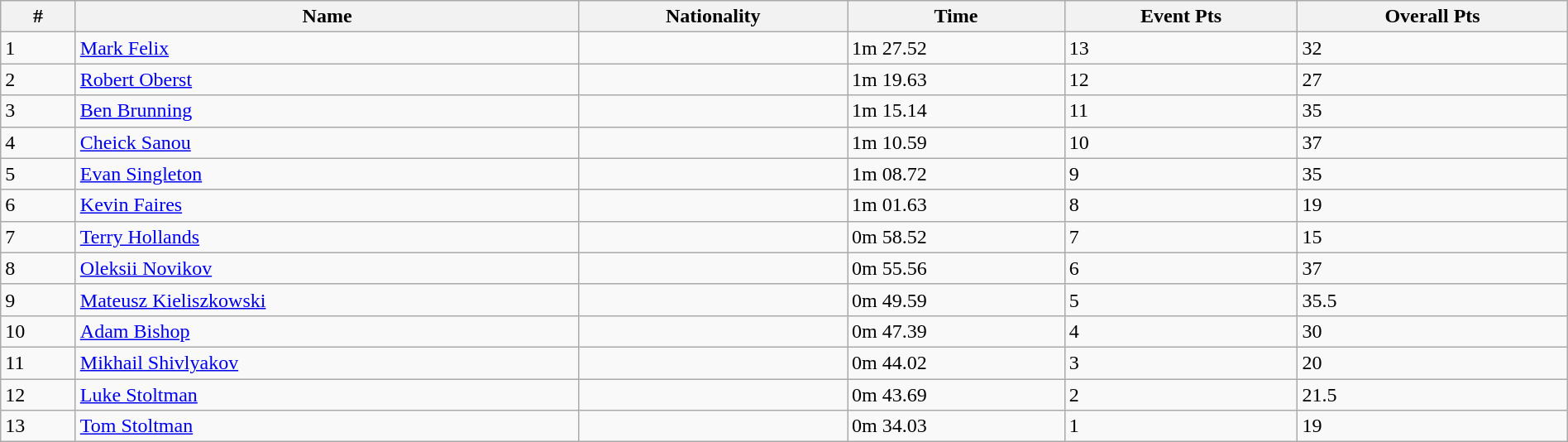<table class="wikitable sortable" style="display: inline-table;width: 100%;">
<tr>
<th>#</th>
<th>Name</th>
<th>Nationality</th>
<th>Time</th>
<th>Event Pts</th>
<th>Overall Pts</th>
</tr>
<tr>
<td>1</td>
<td><a href='#'>Mark Felix</a></td>
<td></td>
<td>1m 27.52</td>
<td>13</td>
<td>32</td>
</tr>
<tr>
<td>2</td>
<td><a href='#'>Robert Oberst</a></td>
<td></td>
<td>1m 19.63</td>
<td>12</td>
<td>27</td>
</tr>
<tr>
<td>3</td>
<td><a href='#'>Ben Brunning</a></td>
<td></td>
<td>1m 15.14</td>
<td>11</td>
<td>35</td>
</tr>
<tr>
<td>4</td>
<td><a href='#'>Cheick Sanou</a></td>
<td></td>
<td>1m 10.59</td>
<td>10</td>
<td>37</td>
</tr>
<tr>
<td>5</td>
<td><a href='#'>Evan Singleton</a></td>
<td></td>
<td>1m 08.72</td>
<td>9</td>
<td>35</td>
</tr>
<tr>
<td>6</td>
<td><a href='#'>Kevin Faires</a></td>
<td></td>
<td>1m 01.63</td>
<td>8</td>
<td>19</td>
</tr>
<tr>
<td>7</td>
<td><a href='#'>Terry Hollands</a></td>
<td></td>
<td>0m 58.52</td>
<td>7</td>
<td>15</td>
</tr>
<tr>
<td>8</td>
<td><a href='#'>Oleksii Novikov</a></td>
<td></td>
<td>0m 55.56</td>
<td>6</td>
<td>37</td>
</tr>
<tr>
<td>9</td>
<td><a href='#'>Mateusz Kieliszkowski</a></td>
<td></td>
<td>0m 49.59</td>
<td>5</td>
<td>35.5</td>
</tr>
<tr>
<td>10</td>
<td><a href='#'>Adam Bishop</a></td>
<td></td>
<td>0m 47.39</td>
<td>4</td>
<td>30</td>
</tr>
<tr>
<td>11</td>
<td><a href='#'>Mikhail Shivlyakov</a></td>
<td></td>
<td>0m 44.02</td>
<td>3</td>
<td>20</td>
</tr>
<tr>
<td>12</td>
<td><a href='#'>Luke Stoltman</a></td>
<td></td>
<td>0m 43.69</td>
<td>2</td>
<td>21.5</td>
</tr>
<tr>
<td>13</td>
<td><a href='#'>Tom Stoltman</a></td>
<td></td>
<td>0m 34.03</td>
<td>1</td>
<td>19</td>
</tr>
</table>
